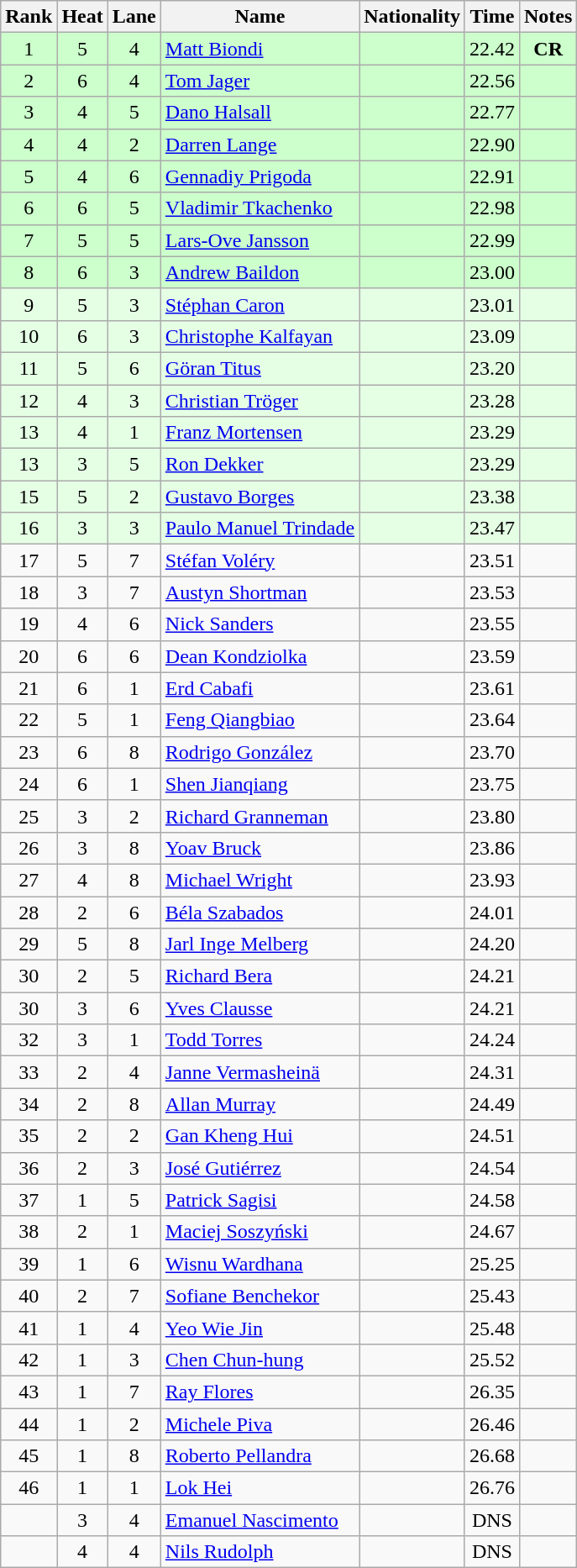<table class="wikitable sortable" style="text-align:center">
<tr>
<th>Rank</th>
<th>Heat</th>
<th>Lane</th>
<th>Name</th>
<th>Nationality</th>
<th>Time</th>
<th>Notes</th>
</tr>
<tr bgcolor=ccffcc>
<td>1</td>
<td>5</td>
<td>4</td>
<td align=left><a href='#'>Matt Biondi</a></td>
<td align=left></td>
<td>22.42</td>
<td><strong>CR</strong></td>
</tr>
<tr bgcolor=ccffcc>
<td>2</td>
<td>6</td>
<td>4</td>
<td align=left><a href='#'>Tom Jager</a></td>
<td align=left></td>
<td>22.56</td>
<td></td>
</tr>
<tr bgcolor=ccffcc>
<td>3</td>
<td>4</td>
<td>5</td>
<td align=left><a href='#'>Dano Halsall</a></td>
<td align=left></td>
<td>22.77</td>
<td></td>
</tr>
<tr bgcolor=ccffcc>
<td>4</td>
<td>4</td>
<td>2</td>
<td align=left><a href='#'>Darren Lange</a></td>
<td align=left></td>
<td>22.90</td>
<td></td>
</tr>
<tr bgcolor=ccffcc>
<td>5</td>
<td>4</td>
<td>6</td>
<td align=left><a href='#'>Gennadiy Prigoda</a></td>
<td align=left></td>
<td>22.91</td>
<td></td>
</tr>
<tr bgcolor=ccffcc>
<td>6</td>
<td>6</td>
<td>5</td>
<td align=left><a href='#'>Vladimir Tkachenko</a></td>
<td align=left></td>
<td>22.98</td>
<td></td>
</tr>
<tr bgcolor=ccffcc>
<td>7</td>
<td>5</td>
<td>5</td>
<td align=left><a href='#'>Lars-Ove Jansson</a></td>
<td align=left></td>
<td>22.99</td>
<td></td>
</tr>
<tr bgcolor=ccffcc>
<td>8</td>
<td>6</td>
<td>3</td>
<td align=left><a href='#'>Andrew Baildon</a></td>
<td align=left></td>
<td>23.00</td>
<td></td>
</tr>
<tr bgcolor=e5ffe5>
<td>9</td>
<td>5</td>
<td>3</td>
<td align=left><a href='#'>Stéphan Caron</a></td>
<td align=left></td>
<td>23.01</td>
<td></td>
</tr>
<tr bgcolor=e5ffe5>
<td>10</td>
<td>6</td>
<td>3</td>
<td align=left><a href='#'>Christophe Kalfayan</a></td>
<td align=left></td>
<td>23.09</td>
<td></td>
</tr>
<tr bgcolor=e5ffe5>
<td>11</td>
<td>5</td>
<td>6</td>
<td align=left><a href='#'>Göran Titus</a></td>
<td align=left></td>
<td>23.20</td>
<td></td>
</tr>
<tr bgcolor=e5ffe5>
<td>12</td>
<td>4</td>
<td>3</td>
<td align=left><a href='#'>Christian Tröger</a></td>
<td align=left></td>
<td>23.28</td>
<td></td>
</tr>
<tr bgcolor=e5ffe5>
<td>13</td>
<td>4</td>
<td>1</td>
<td align=left><a href='#'>Franz Mortensen</a></td>
<td align=left></td>
<td>23.29</td>
<td></td>
</tr>
<tr bgcolor=e5ffe5>
<td>13</td>
<td>3</td>
<td>5</td>
<td align=left><a href='#'>Ron Dekker</a></td>
<td align=left></td>
<td>23.29</td>
<td></td>
</tr>
<tr bgcolor=e5ffe5>
<td>15</td>
<td>5</td>
<td>2</td>
<td align=left><a href='#'>Gustavo Borges</a></td>
<td align=left></td>
<td>23.38</td>
<td></td>
</tr>
<tr bgcolor=e5ffe5>
<td>16</td>
<td>3</td>
<td>3</td>
<td align=left><a href='#'>Paulo Manuel Trindade</a></td>
<td align=left></td>
<td>23.47</td>
<td></td>
</tr>
<tr>
<td>17</td>
<td>5</td>
<td>7</td>
<td align=left><a href='#'>Stéfan Voléry</a></td>
<td align=left></td>
<td>23.51</td>
<td></td>
</tr>
<tr>
<td>18</td>
<td>3</td>
<td>7</td>
<td align=left><a href='#'>Austyn Shortman</a></td>
<td align=left></td>
<td>23.53</td>
<td></td>
</tr>
<tr>
<td>19</td>
<td>4</td>
<td>6</td>
<td align=left><a href='#'>Nick Sanders</a></td>
<td align=left></td>
<td>23.55</td>
<td></td>
</tr>
<tr>
<td>20</td>
<td>6</td>
<td>6</td>
<td align=left><a href='#'>Dean Kondziolka</a></td>
<td align=left></td>
<td>23.59</td>
<td></td>
</tr>
<tr>
<td>21</td>
<td>6</td>
<td>1</td>
<td align=left><a href='#'>Erd Cabafi</a></td>
<td align=left></td>
<td>23.61</td>
<td></td>
</tr>
<tr>
<td>22</td>
<td>5</td>
<td>1</td>
<td align=left><a href='#'>Feng Qiangbiao</a></td>
<td align=left></td>
<td>23.64</td>
<td></td>
</tr>
<tr>
<td>23</td>
<td>6</td>
<td>8</td>
<td align=left><a href='#'>Rodrigo González</a></td>
<td align=left></td>
<td>23.70</td>
<td></td>
</tr>
<tr>
<td>24</td>
<td>6</td>
<td>1</td>
<td align=left><a href='#'>Shen Jianqiang</a></td>
<td align=left></td>
<td>23.75</td>
<td></td>
</tr>
<tr>
<td>25</td>
<td>3</td>
<td>2</td>
<td align=left><a href='#'>Richard Granneman</a></td>
<td align=left></td>
<td>23.80</td>
<td></td>
</tr>
<tr>
<td>26</td>
<td>3</td>
<td>8</td>
<td align=left><a href='#'>Yoav Bruck</a></td>
<td align=left></td>
<td>23.86</td>
<td></td>
</tr>
<tr>
<td>27</td>
<td>4</td>
<td>8</td>
<td align=left><a href='#'>Michael Wright</a></td>
<td align=left></td>
<td>23.93</td>
<td></td>
</tr>
<tr>
<td>28</td>
<td>2</td>
<td>6</td>
<td align=left><a href='#'>Béla Szabados</a></td>
<td align=left></td>
<td>24.01</td>
<td></td>
</tr>
<tr>
<td>29</td>
<td>5</td>
<td>8</td>
<td align=left><a href='#'>Jarl Inge Melberg</a></td>
<td align=left></td>
<td>24.20</td>
<td></td>
</tr>
<tr>
<td>30</td>
<td>2</td>
<td>5</td>
<td align=left><a href='#'>Richard Bera</a></td>
<td align=left></td>
<td>24.21</td>
<td></td>
</tr>
<tr>
<td>30</td>
<td>3</td>
<td>6</td>
<td align=left><a href='#'>Yves Clausse</a></td>
<td align=left></td>
<td>24.21</td>
<td></td>
</tr>
<tr>
<td>32</td>
<td>3</td>
<td>1</td>
<td align=left><a href='#'>Todd Torres</a></td>
<td align=left></td>
<td>24.24</td>
<td></td>
</tr>
<tr>
<td>33</td>
<td>2</td>
<td>4</td>
<td align=left><a href='#'>Janne Vermasheinä</a></td>
<td align=left></td>
<td>24.31</td>
<td></td>
</tr>
<tr>
<td>34</td>
<td>2</td>
<td>8</td>
<td align=left><a href='#'>Allan Murray</a></td>
<td align=left></td>
<td>24.49</td>
<td></td>
</tr>
<tr>
<td>35</td>
<td>2</td>
<td>2</td>
<td align=left><a href='#'>Gan Kheng Hui</a></td>
<td align=left></td>
<td>24.51</td>
<td></td>
</tr>
<tr>
<td>36</td>
<td>2</td>
<td>3</td>
<td align=left><a href='#'>José Gutiérrez</a></td>
<td align=left></td>
<td>24.54</td>
<td></td>
</tr>
<tr>
<td>37</td>
<td>1</td>
<td>5</td>
<td align=left><a href='#'>Patrick Sagisi</a></td>
<td align=left></td>
<td>24.58</td>
<td></td>
</tr>
<tr>
<td>38</td>
<td>2</td>
<td>1</td>
<td align=left><a href='#'>Maciej Soszyński</a></td>
<td align=left></td>
<td>24.67</td>
<td></td>
</tr>
<tr>
<td>39</td>
<td>1</td>
<td>6</td>
<td align=left><a href='#'>Wisnu Wardhana</a></td>
<td align=left></td>
<td>25.25</td>
<td></td>
</tr>
<tr>
<td>40</td>
<td>2</td>
<td>7</td>
<td align=left><a href='#'>Sofiane Benchekor</a></td>
<td align=left></td>
<td>25.43</td>
<td></td>
</tr>
<tr>
<td>41</td>
<td>1</td>
<td>4</td>
<td align=left><a href='#'>Yeo Wie Jin</a></td>
<td align=left></td>
<td>25.48</td>
<td></td>
</tr>
<tr>
<td>42</td>
<td>1</td>
<td>3</td>
<td align=left><a href='#'>Chen Chun-hung</a></td>
<td align=left></td>
<td>25.52</td>
<td></td>
</tr>
<tr>
<td>43</td>
<td>1</td>
<td>7</td>
<td align=left><a href='#'>Ray Flores</a></td>
<td align=left></td>
<td>26.35</td>
<td></td>
</tr>
<tr>
<td>44</td>
<td>1</td>
<td>2</td>
<td align=left><a href='#'>Michele Piva</a></td>
<td align=left></td>
<td>26.46</td>
<td></td>
</tr>
<tr>
<td>45</td>
<td>1</td>
<td>8</td>
<td align=left><a href='#'>Roberto Pellandra</a></td>
<td align=left></td>
<td>26.68</td>
<td></td>
</tr>
<tr>
<td>46</td>
<td>1</td>
<td>1</td>
<td align=left><a href='#'>Lok Hei</a></td>
<td align=left></td>
<td>26.76</td>
<td></td>
</tr>
<tr>
<td></td>
<td>3</td>
<td>4</td>
<td align=left><a href='#'>Emanuel Nascimento</a></td>
<td align=left></td>
<td>DNS</td>
<td></td>
</tr>
<tr>
<td></td>
<td>4</td>
<td>4</td>
<td align=left><a href='#'>Nils Rudolph</a></td>
<td align=left></td>
<td>DNS</td>
<td></td>
</tr>
</table>
